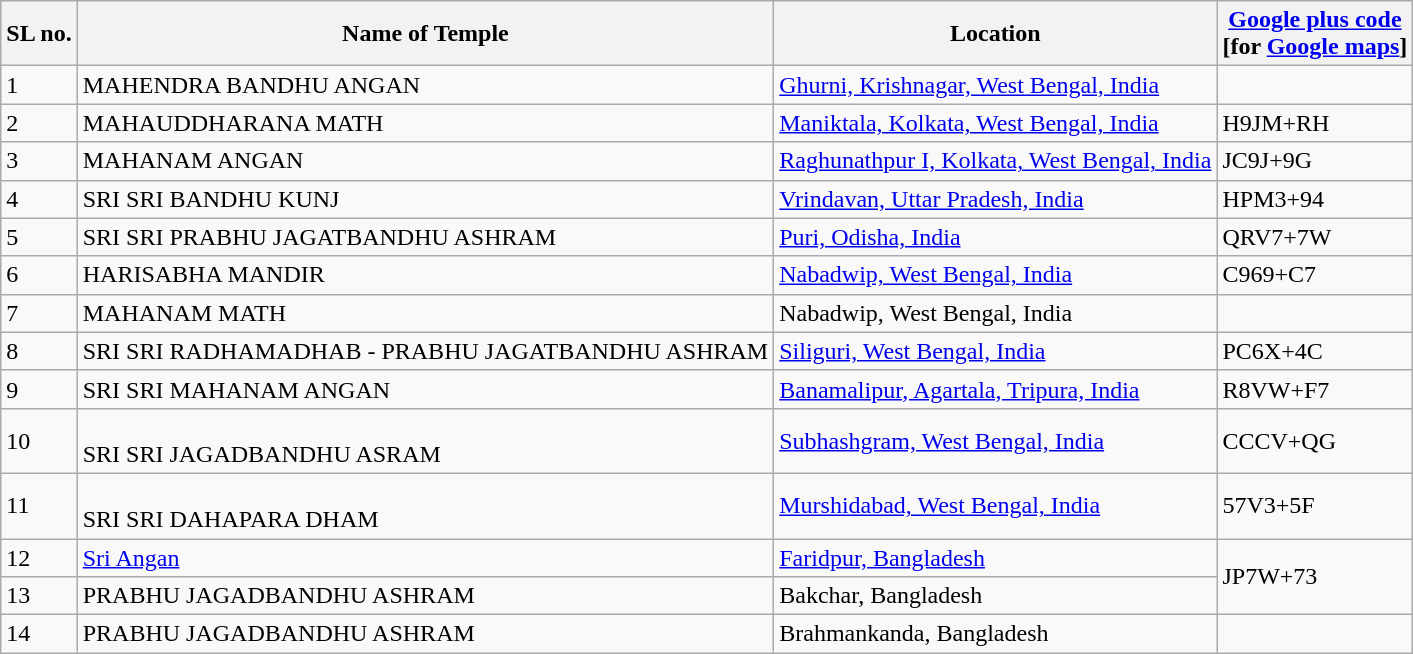<table class="wikitable">
<tr>
<th>SL no.</th>
<th>Name of Temple</th>
<th>Location</th>
<th><a href='#'>Google plus code</a><br>[for <a href='#'>Google maps</a>]</th>
</tr>
<tr>
<td>1</td>
<td>MAHENDRA BANDHU ANGAN</td>
<td><a href='#'>Ghurni, Krishnagar, West Bengal, India</a></td>
<td></td>
</tr>
<tr>
<td>2</td>
<td>MAHAUDDHARANA MATH</td>
<td><a href='#'>Maniktala, Kolkata, West Bengal, India</a></td>
<td>H9JM+RH</td>
</tr>
<tr>
<td>3</td>
<td>MAHANAM ANGAN</td>
<td><a href='#'>Raghunathpur I, Kolkata, West Bengal, India</a></td>
<td>JC9J+9G</td>
</tr>
<tr>
<td>4</td>
<td>SRI SRI BANDHU KUNJ</td>
<td><a href='#'>Vrindavan, Uttar Pradesh, India</a></td>
<td>HPM3+94</td>
</tr>
<tr>
<td>5</td>
<td>SRI SRI PRABHU JAGATBANDHU ASHRAM</td>
<td><a href='#'>Puri, Odisha, India</a></td>
<td>QRV7+7W</td>
</tr>
<tr>
<td>6</td>
<td>HARISABHA MANDIR</td>
<td><a href='#'>Nabadwip, West Bengal, India</a></td>
<td>C969+C7</td>
</tr>
<tr>
<td>7</td>
<td>MAHANAM MATH</td>
<td>Nabadwip, West Bengal, India</td>
<td></td>
</tr>
<tr>
<td>8</td>
<td>SRI SRI RADHAMADHAB - PRABHU JAGATBANDHU ASHRAM</td>
<td><a href='#'>Siliguri, West Bengal, India</a></td>
<td>PC6X+4C</td>
</tr>
<tr>
<td>9</td>
<td>SRI SRI MAHANAM ANGAN</td>
<td><a href='#'>Banamalipur, Agartala, Tripura, India</a></td>
<td>R8VW+F7</td>
</tr>
<tr>
<td>10</td>
<td><br>SRI SRI JAGADBANDHU ASRAM</td>
<td><a href='#'>Subhashgram, West Bengal, India</a></td>
<td>CCCV+QG</td>
</tr>
<tr>
<td>11</td>
<td><br>SRI SRI DAHAPARA DHAM</td>
<td><a href='#'>Murshidabad, West Bengal, India</a></td>
<td>57V3+5F</td>
</tr>
<tr>
<td>12</td>
<td><a href='#'>Sri Angan</a></td>
<td><a href='#'>Faridpur, Bangladesh</a></td>
<td rowspan="2">JP7W+73</td>
</tr>
<tr>
<td>13</td>
<td>PRABHU JAGADBANDHU ASHRAM</td>
<td>Bakchar, Bangladesh</td>
</tr>
<tr>
<td>14</td>
<td>PRABHU JAGADBANDHU ASHRAM</td>
<td>Brahmankanda, Bangladesh</td>
<td></td>
</tr>
</table>
